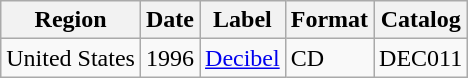<table class="wikitable">
<tr>
<th>Region</th>
<th>Date</th>
<th>Label</th>
<th>Format</th>
<th>Catalog</th>
</tr>
<tr>
<td>United States</td>
<td>1996</td>
<td><a href='#'>Decibel</a></td>
<td>CD</td>
<td>DEC011</td>
</tr>
</table>
